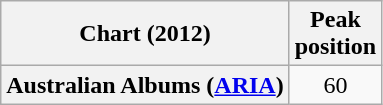<table class="wikitable plainrowheaders">
<tr>
<th scope="col">Chart (2012)</th>
<th scope="col">Peak<br>position</th>
</tr>
<tr>
<th scope="row">Australian Albums (<a href='#'>ARIA</a>)</th>
<td align="center">60</td>
</tr>
</table>
